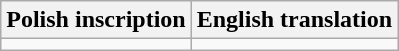<table class="wikitable">
<tr>
<th>Polish inscription</th>
<th>English translation</th>
</tr>
<tr>
<td></td>
<td></td>
</tr>
</table>
